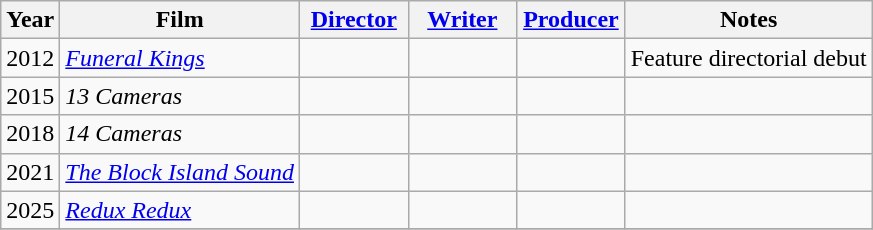<table class="wikitable sortable">
<tr>
<th>Year</th>
<th>Film</th>
<th width="65"><a href='#'>Director</a></th>
<th width="65"><a href='#'>Writer</a></th>
<th width="65"><a href='#'>Producer</a></th>
<th>Notes</th>
</tr>
<tr>
<td>2012</td>
<td><em><a href='#'>Funeral Kings</a></em></td>
<td></td>
<td></td>
<td></td>
<td>Feature directorial debut</td>
</tr>
<tr>
<td>2015</td>
<td><em>13 Cameras</em></td>
<td></td>
<td></td>
<td></td>
<td></td>
</tr>
<tr>
<td>2018</td>
<td><em>14 Cameras</em></td>
<td></td>
<td></td>
<td></td>
<td></td>
</tr>
<tr>
<td>2021</td>
<td><em><a href='#'>The Block Island Sound</a></em></td>
<td></td>
<td></td>
<td></td>
<td></td>
</tr>
<tr>
<td>2025</td>
<td><em><a href='#'>Redux Redux</a></em></td>
<td></td>
<td></td>
<td></td>
<td></td>
</tr>
<tr>
</tr>
</table>
